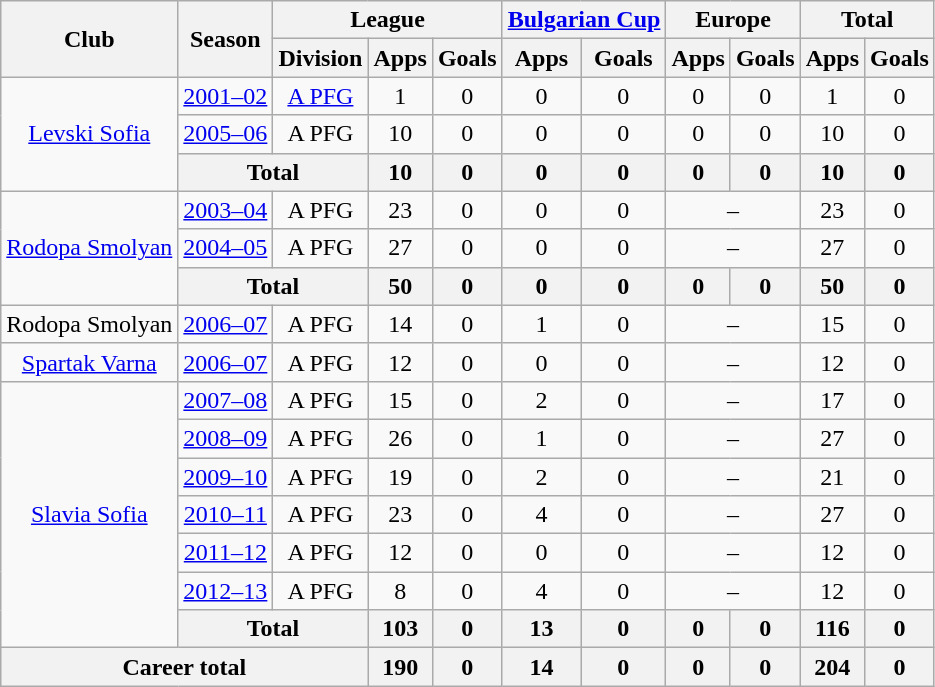<table class="wikitable" style="text-align:center">
<tr>
<th rowspan="2">Club</th>
<th rowspan="2">Season</th>
<th colspan="3">League</th>
<th colspan="2"><a href='#'>Bulgarian Cup</a></th>
<th colspan="2">Europe</th>
<th colspan="2">Total</th>
</tr>
<tr>
<th>Division</th>
<th>Apps</th>
<th>Goals</th>
<th>Apps</th>
<th>Goals</th>
<th>Apps</th>
<th>Goals</th>
<th>Apps</th>
<th>Goals</th>
</tr>
<tr>
<td rowspan="3"><a href='#'>Levski Sofia</a></td>
<td><a href='#'>2001–02</a></td>
<td><a href='#'>A PFG</a></td>
<td>1</td>
<td>0</td>
<td>0</td>
<td>0</td>
<td>0</td>
<td>0</td>
<td>1</td>
<td>0</td>
</tr>
<tr>
<td><a href='#'>2005–06</a></td>
<td>A PFG</td>
<td>10</td>
<td>0</td>
<td>0</td>
<td>0</td>
<td>0</td>
<td>0</td>
<td>10</td>
<td>0</td>
</tr>
<tr>
<th colspan="2">Total</th>
<th>10</th>
<th>0</th>
<th>0</th>
<th>0</th>
<th>0</th>
<th>0</th>
<th>10</th>
<th>0</th>
</tr>
<tr>
<td rowspan="3"><a href='#'>Rodopa Smolyan</a></td>
<td><a href='#'>2003–04</a></td>
<td>A PFG</td>
<td>23</td>
<td>0</td>
<td>0</td>
<td>0</td>
<td colspan="2">–</td>
<td>23</td>
<td>0</td>
</tr>
<tr>
<td><a href='#'>2004–05</a></td>
<td>A PFG</td>
<td>27</td>
<td>0</td>
<td>0</td>
<td>0</td>
<td colspan="2">–</td>
<td>27</td>
<td>0</td>
</tr>
<tr>
<th colspan="2">Total</th>
<th>50</th>
<th>0</th>
<th>0</th>
<th>0</th>
<th>0</th>
<th>0</th>
<th>50</th>
<th>0</th>
</tr>
<tr>
<td>Rodopa Smolyan</td>
<td><a href='#'>2006–07</a></td>
<td>A PFG</td>
<td>14</td>
<td>0</td>
<td>1</td>
<td>0</td>
<td colspan="2">–</td>
<td>15</td>
<td>0</td>
</tr>
<tr>
<td><a href='#'>Spartak Varna</a></td>
<td><a href='#'>2006–07</a></td>
<td>A PFG</td>
<td>12</td>
<td>0</td>
<td>0</td>
<td>0</td>
<td colspan="2">–</td>
<td>12</td>
<td>0</td>
</tr>
<tr>
<td rowspan="7"><a href='#'>Slavia Sofia</a></td>
<td><a href='#'>2007–08</a></td>
<td>A PFG</td>
<td>15</td>
<td>0</td>
<td>2</td>
<td>0</td>
<td colspan="2">–</td>
<td>17</td>
<td>0</td>
</tr>
<tr>
<td><a href='#'>2008–09</a></td>
<td>A PFG</td>
<td>26</td>
<td>0</td>
<td>1</td>
<td>0</td>
<td colspan="2">–</td>
<td>27</td>
<td>0</td>
</tr>
<tr>
<td><a href='#'>2009–10</a></td>
<td>A PFG</td>
<td>19</td>
<td>0</td>
<td>2</td>
<td>0</td>
<td colspan="2">–</td>
<td>21</td>
<td>0</td>
</tr>
<tr>
<td><a href='#'>2010–11</a></td>
<td>A PFG</td>
<td>23</td>
<td>0</td>
<td>4</td>
<td>0</td>
<td colspan="2">–</td>
<td>27</td>
<td>0</td>
</tr>
<tr>
<td><a href='#'>2011–12</a></td>
<td>A PFG</td>
<td>12</td>
<td>0</td>
<td>0</td>
<td>0</td>
<td colspan="2">–</td>
<td>12</td>
<td>0</td>
</tr>
<tr>
<td><a href='#'>2012–13</a></td>
<td>A PFG</td>
<td>8</td>
<td>0</td>
<td>4</td>
<td>0</td>
<td colspan="2">–</td>
<td>12</td>
<td>0</td>
</tr>
<tr>
<th colspan="2">Total</th>
<th>103</th>
<th>0</th>
<th>13</th>
<th>0</th>
<th>0</th>
<th>0</th>
<th>116</th>
<th>0</th>
</tr>
<tr>
<th colspan="3">Career total</th>
<th>190</th>
<th>0</th>
<th>14</th>
<th>0</th>
<th>0</th>
<th>0</th>
<th>204</th>
<th>0</th>
</tr>
</table>
